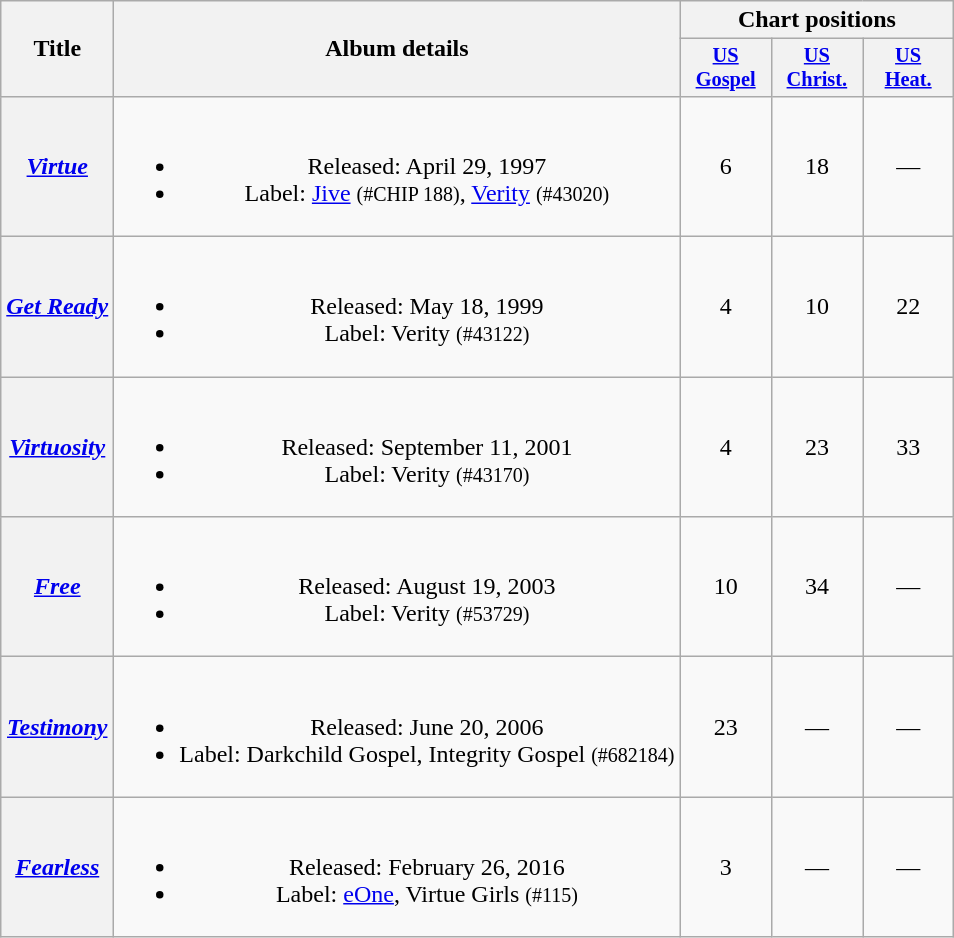<table class="wikitable plainrowheaders" style="text-align: center">
<tr>
<th scope="col" rowspan="2">Title</th>
<th scope="col" rowspan="2">Album details</th>
<th scope="col" colspan="3">Chart positions</th>
</tr>
<tr>
<th scope="col" style="width:4em;font-size:85%;"><a href='#'>US<br>Gospel</a><br></th>
<th scope="col" style="width:4em;font-size:85%;"><a href='#'>US<br>Christ.</a><br></th>
<th scope="col" style="width:4em;font-size:85%;"><a href='#'>US<br>Heat.</a><br></th>
</tr>
<tr>
<th scope="row"><em><a href='#'>Virtue</a></em></th>
<td><br><ul><li>Released: April 29, 1997</li><li>Label: <a href='#'>Jive</a> <small>(#CHIP 188)</small>, <a href='#'>Verity</a> <small>(#43020)</small></li></ul></td>
<td>6</td>
<td>18</td>
<td>—</td>
</tr>
<tr>
<th scope="row"><em><a href='#'>Get Ready</a></em></th>
<td><br><ul><li>Released: May 18, 1999</li><li>Label: Verity <small>(#43122)</small></li></ul></td>
<td>4</td>
<td>10</td>
<td>22</td>
</tr>
<tr>
<th scope="row"><em><a href='#'>Virtuosity</a></em></th>
<td><br><ul><li>Released: September 11, 2001</li><li>Label: Verity <small>(#43170)</small></li></ul></td>
<td>4</td>
<td>23</td>
<td>33</td>
</tr>
<tr>
<th scope="row"><em><a href='#'>Free</a></em></th>
<td><br><ul><li>Released: August 19, 2003</li><li>Label: Verity <small>(#53729)</small></li></ul></td>
<td>10</td>
<td>34</td>
<td>—</td>
</tr>
<tr>
<th scope="row"><em><a href='#'>Testimony</a></em></th>
<td><br><ul><li>Released: June 20, 2006</li><li>Label: Darkchild Gospel, Integrity Gospel <small>(#682184)</small></li></ul></td>
<td>23</td>
<td>—</td>
<td>—</td>
</tr>
<tr>
<th scope="row"><em><a href='#'>Fearless</a></em></th>
<td><br><ul><li>Released: February 26, 2016</li><li>Label: <a href='#'>eOne</a>, Virtue Girls <small>(#115)</small></li></ul></td>
<td>3</td>
<td>—</td>
<td>—</td>
</tr>
</table>
